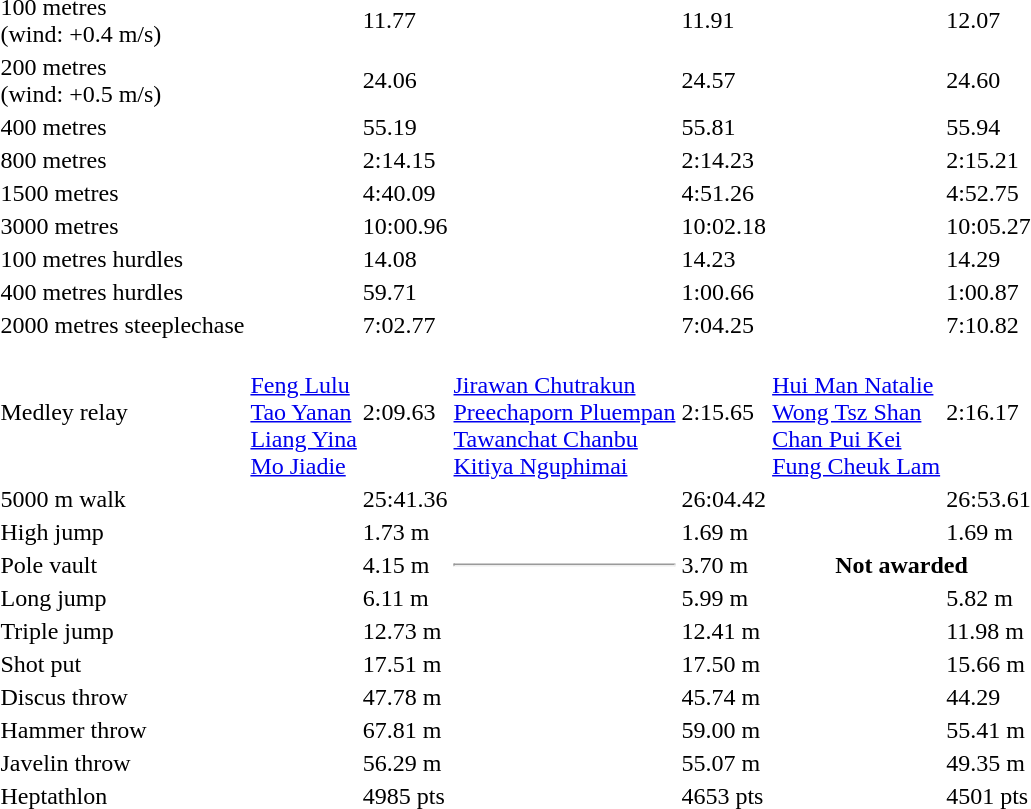<table>
<tr>
<td>100 metres<br>(wind: +0.4 m/s)</td>
<td></td>
<td>11.77 </td>
<td></td>
<td>11.91</td>
<td></td>
<td>12.07</td>
</tr>
<tr>
<td>200 metres<br>(wind: +0.5 m/s)</td>
<td></td>
<td>24.06 </td>
<td></td>
<td>24.57</td>
<td></td>
<td>24.60</td>
</tr>
<tr>
<td>400 metres</td>
<td></td>
<td>55.19</td>
<td></td>
<td>55.81</td>
<td></td>
<td>55.94</td>
</tr>
<tr>
<td>800 metres</td>
<td></td>
<td>2:14.15 </td>
<td></td>
<td>2:14.23</td>
<td></td>
<td>2:15.21</td>
</tr>
<tr>
<td>1500 metres</td>
<td></td>
<td>4:40.09</td>
<td></td>
<td>4:51.26</td>
<td></td>
<td>4:52.75</td>
</tr>
<tr>
<td>3000 metres</td>
<td></td>
<td>10:00.96</td>
<td></td>
<td>10:02.18</td>
<td></td>
<td>10:05.27</td>
</tr>
<tr>
<td>100 metres hurdles</td>
<td></td>
<td>14.08</td>
<td></td>
<td>14.23</td>
<td></td>
<td>14.29</td>
</tr>
<tr>
<td>400 metres hurdles</td>
<td></td>
<td>59.71 </td>
<td></td>
<td>1:00.66</td>
<td></td>
<td>1:00.87</td>
</tr>
<tr>
<td>2000 metres steeplechase</td>
<td></td>
<td>7:02.77</td>
<td></td>
<td>7:04.25</td>
<td></td>
<td>7:10.82</td>
</tr>
<tr>
<td>Medley relay</td>
<td><br><a href='#'>Feng Lulu</a><br><a href='#'>Tao Yanan</a><br><a href='#'>Liang Yina</a><br><a href='#'>Mo Jiadie</a></td>
<td>2:09.63 </td>
<td><br><a href='#'>Jirawan Chutrakun</a><br><a href='#'>Preechaporn Pluempan</a><br><a href='#'>Tawanchat Chanbu</a><br><a href='#'>Kitiya Nguphimai</a></td>
<td>2:15.65</td>
<td><br><a href='#'>Hui Man Natalie</a><br><a href='#'>Wong Tsz Shan</a><br><a href='#'>Chan Pui Kei</a><br><a href='#'>Fung Cheuk Lam</a></td>
<td>2:16.17</td>
</tr>
<tr>
<td>5000 m walk</td>
<td></td>
<td>25:41.36</td>
<td></td>
<td>26:04.42</td>
<td></td>
<td>26:53.61</td>
</tr>
<tr>
<td>High jump</td>
<td></td>
<td>1.73 m</td>
<td></td>
<td>1.69 m</td>
<td></td>
<td>1.69 m</td>
</tr>
<tr>
<td>Pole vault</td>
<td></td>
<td>4.15 m </td>
<td><hr></td>
<td>3.70 m</td>
<th colspan=2>Not awarded</th>
</tr>
<tr>
<td>Long jump</td>
<td></td>
<td>6.11 m </td>
<td></td>
<td>5.99 m</td>
<td></td>
<td>5.82 m</td>
</tr>
<tr>
<td>Triple jump</td>
<td></td>
<td>12.73 m</td>
<td></td>
<td>12.41 m</td>
<td></td>
<td>11.98 m</td>
</tr>
<tr>
<td>Shot put</td>
<td></td>
<td>17.51 m </td>
<td></td>
<td>17.50 m</td>
<td></td>
<td>15.66 m</td>
</tr>
<tr>
<td>Discus throw</td>
<td></td>
<td>47.78 m </td>
<td></td>
<td>45.74 m</td>
<td></td>
<td>44.29</td>
</tr>
<tr>
<td>Hammer throw</td>
<td></td>
<td>67.81 m </td>
<td></td>
<td>59.00 m</td>
<td></td>
<td>55.41 m</td>
</tr>
<tr>
<td>Javelin throw</td>
<td></td>
<td>56.29 m</td>
<td></td>
<td>55.07 m</td>
<td></td>
<td>49.35 m</td>
</tr>
<tr>
<td>Heptathlon</td>
<td></td>
<td>4985 pts </td>
<td></td>
<td>4653 pts</td>
<td></td>
<td>4501 pts</td>
</tr>
</table>
